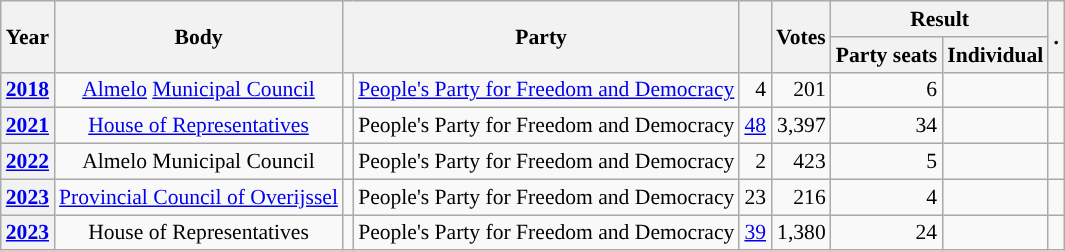<table class="wikitable plainrowheaders sortable" border=2 cellpadding=4 cellspacing=0 style="border: 1px #aaa solid; font-size: 90%; text-align:center;">
<tr>
<th scope="col" rowspan=2>Year</th>
<th scope="col" rowspan=2>Body</th>
<th scope="col" colspan=2 rowspan=2>Party</th>
<th scope="col" rowspan=2></th>
<th scope="col" rowspan=2>Votes</th>
<th scope="colgroup" colspan=2>Result</th>
<th scope="col" rowspan=2 class="unsortable">.</th>
</tr>
<tr>
<th scope="col">Party seats</th>
<th scope="col">Individual</th>
</tr>
<tr>
<th scope="row"><a href='#'>2018</a></th>
<td><a href='#'>Almelo</a> <a href='#'>Municipal Council</a></td>
<td style="background-color:"></td>
<td><a href='#'>People's Party for Freedom and Democracy</a></td>
<td style=text-align:right>4</td>
<td style=text-align:right>201</td>
<td style=text-align:right>6</td>
<td></td>
<td></td>
</tr>
<tr>
<th scope="row"><a href='#'>2021</a></th>
<td><a href='#'>House of Representatives</a></td>
<td style="background-color:"></td>
<td>People's Party for Freedom and Democracy</td>
<td style=text-align:right><a href='#'>48</a></td>
<td style=text-align:right>3,397</td>
<td style=text-align:right>34</td>
<td></td>
<td></td>
</tr>
<tr>
<th scope="row"><a href='#'>2022</a></th>
<td>Almelo Municipal Council</td>
<td style="background-color:"></td>
<td>People's Party for Freedom and Democracy</td>
<td style=text-align:right>2</td>
<td style=text-align:right>423</td>
<td style=text-align:right>5</td>
<td></td>
<td></td>
</tr>
<tr>
<th scope="row"><a href='#'>2023</a></th>
<td><a href='#'>Provincial Council of Overijssel</a></td>
<td style="background-color:"></td>
<td>People's Party for Freedom and Democracy</td>
<td style=text-align:right>23</td>
<td style=text-align:right>216</td>
<td style=text-align:right>4</td>
<td></td>
<td></td>
</tr>
<tr>
<th scope="row"><a href='#'>2023</a></th>
<td>House of Representatives</td>
<td style="background-color:"></td>
<td>People's Party for Freedom and Democracy</td>
<td style=text-align:right><a href='#'>39</a></td>
<td style=text-align:right>1,380</td>
<td style=text-align:right>24</td>
<td></td>
<td></td>
</tr>
</table>
